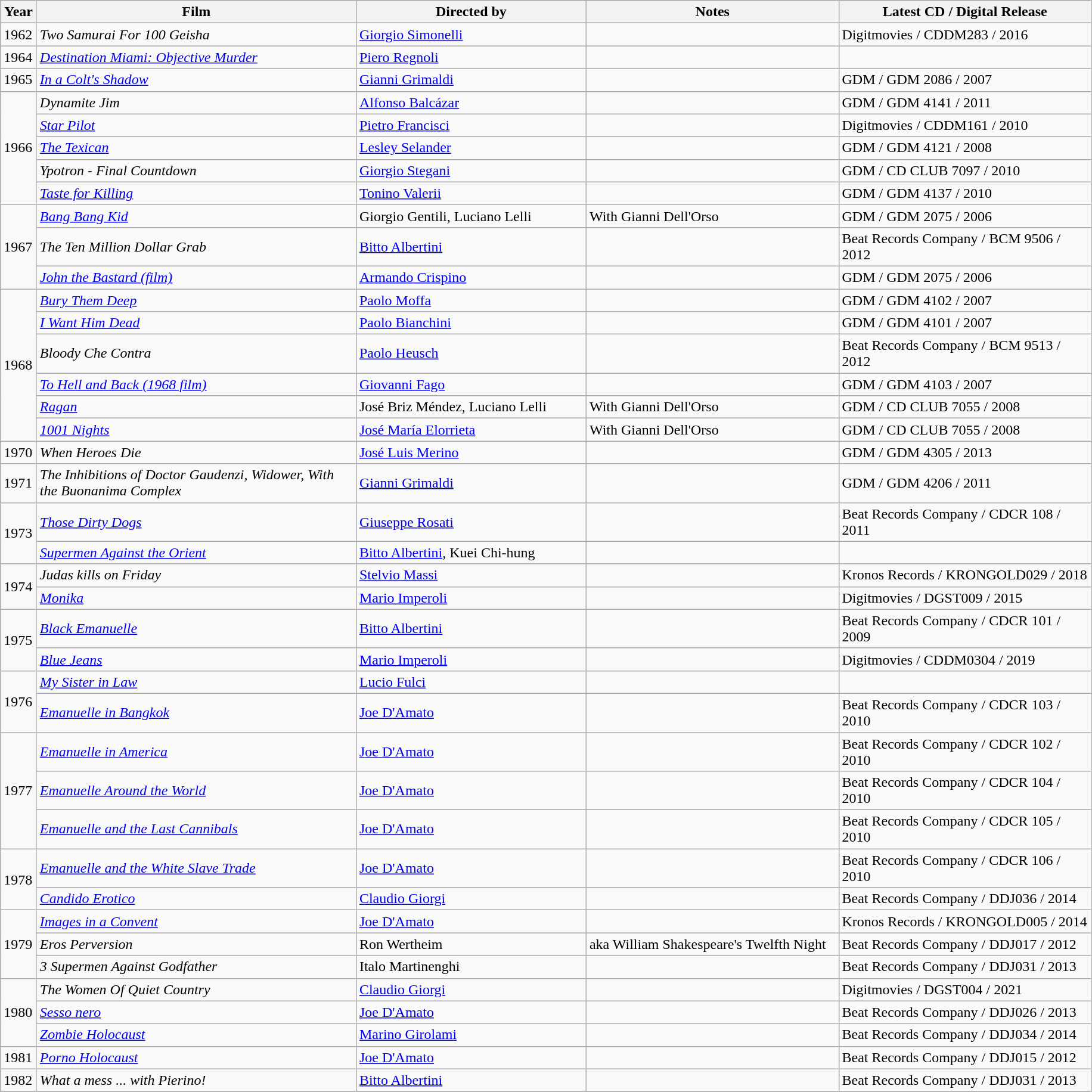<table class="wikitable">
<tr>
<th style="width: 33px;">Year</th>
<th style="width: 350px;">Film</th>
<th style="width: 250px;">Directed by</th>
<th style="width: 275px;">Notes</th>
<th style="width: 275px;">Latest CD / Digital Release</th>
</tr>
<tr>
<td rowspan="1">1962</td>
<td><em>Two Samurai For 100 Geisha</em></td>
<td><a href='#'>Giorgio Simonelli</a></td>
<td></td>
<td>Digitmovies / CDDM283 / 2016</td>
</tr>
<tr>
<td rowspan="1">1964</td>
<td><em><a href='#'>Destination Miami: Objective Murder</a></em></td>
<td><a href='#'>Piero Regnoli</a></td>
<td></td>
<td></td>
</tr>
<tr>
<td rowspan="1">1965</td>
<td><em><a href='#'>In a Colt's Shadow</a></em></td>
<td><a href='#'>Gianni Grimaldi</a></td>
<td></td>
<td>GDM / GDM 2086 / 2007</td>
</tr>
<tr>
<td rowspan="5">1966</td>
<td><em>Dynamite Jim</em></td>
<td><a href='#'>Alfonso Balcázar</a></td>
<td></td>
<td>GDM / GDM 4141 / 2011</td>
</tr>
<tr>
<td><em><a href='#'>Star Pilot</a></em></td>
<td><a href='#'>Pietro Francisci</a></td>
<td></td>
<td>Digitmovies / CDDM161 / 2010</td>
</tr>
<tr>
<td><em><a href='#'>The Texican</a></em></td>
<td><a href='#'>Lesley Selander</a></td>
<td></td>
<td>GDM / GDM 4121 / 2008</td>
</tr>
<tr>
<td><em>Ypotron - Final Countdown</em></td>
<td><a href='#'>Giorgio Stegani</a></td>
<td></td>
<td>GDM / CD CLUB 7097 / 2010</td>
</tr>
<tr>
<td><em><a href='#'>Taste for Killing</a></em></td>
<td><a href='#'>Tonino Valerii</a></td>
<td></td>
<td>GDM / GDM 4137 / 2010</td>
</tr>
<tr>
<td rowspan="3">1967</td>
<td><em><a href='#'>Bang Bang Kid</a></em></td>
<td>Giorgio Gentili, Luciano Lelli</td>
<td>With Gianni Dell'Orso</td>
<td>GDM / GDM 2075 / 2006</td>
</tr>
<tr>
<td><em>The Ten Million Dollar Grab</em></td>
<td><a href='#'>Bitto Albertini</a></td>
<td></td>
<td>Beat Records Company / BCM 9506 / 2012</td>
</tr>
<tr>
<td><em><a href='#'>John the Bastard (film)</a></em></td>
<td><a href='#'>Armando Crispino</a></td>
<td></td>
<td>GDM / GDM 2075 / 2006</td>
</tr>
<tr>
<td rowspan="6">1968</td>
<td><em><a href='#'>Bury Them Deep</a></em></td>
<td><a href='#'>Paolo Moffa</a></td>
<td></td>
<td>GDM / GDM 4102 / 2007</td>
</tr>
<tr>
<td><em><a href='#'>I Want Him Dead</a></em></td>
<td><a href='#'>Paolo Bianchini</a></td>
<td></td>
<td>GDM / GDM 4101 / 2007</td>
</tr>
<tr>
<td><em>Bloody Che Contra</em></td>
<td><a href='#'>Paolo Heusch</a></td>
<td></td>
<td>Beat Records Company / BCM 9513 / 2012</td>
</tr>
<tr>
<td><em><a href='#'>To Hell and Back (1968 film)</a></em></td>
<td><a href='#'>Giovanni Fago</a></td>
<td></td>
<td>GDM / GDM 4103 / 2007</td>
</tr>
<tr>
<td><em><a href='#'>Ragan</a></em></td>
<td>José Briz Méndez, Luciano Lelli</td>
<td>With Gianni Dell'Orso</td>
<td>GDM / CD CLUB 7055 / 2008</td>
</tr>
<tr>
<td><em><a href='#'>1001 Nights</a></em></td>
<td><a href='#'>José María Elorrieta</a></td>
<td>With Gianni Dell'Orso</td>
<td>GDM / CD CLUB 7055 / 2008</td>
</tr>
<tr>
<td rowspan="1">1970</td>
<td><em>When Heroes Die</em></td>
<td><a href='#'>José Luis Merino</a></td>
<td></td>
<td>GDM / GDM 4305 / 2013</td>
</tr>
<tr>
<td rowspan="1">1971</td>
<td><em>The Inhibitions of Doctor Gaudenzi, Widower, With the Buonanima Complex</em></td>
<td><a href='#'>Gianni Grimaldi</a></td>
<td></td>
<td>GDM / GDM 4206 / 2011</td>
</tr>
<tr>
<td rowspan="2">1973</td>
<td><em><a href='#'>Those Dirty Dogs</a></em></td>
<td><a href='#'>Giuseppe Rosati</a></td>
<td></td>
<td>Beat Records Company / CDCR 108 / 2011</td>
</tr>
<tr>
<td><em><a href='#'>Supermen Against the Orient</a></em></td>
<td><a href='#'>Bitto Albertini</a>, Kuei Chi-hung</td>
<td></td>
<td></td>
</tr>
<tr>
<td rowspan="2">1974</td>
<td><em>Judas kills on Friday</em></td>
<td><a href='#'>Stelvio Massi</a></td>
<td></td>
<td>Kronos Records / KRONGOLD029 / 2018</td>
</tr>
<tr>
<td><em><a href='#'>Monika</a></em></td>
<td><a href='#'>Mario Imperoli</a></td>
<td></td>
<td>Digitmovies / DGST009 / 2015</td>
</tr>
<tr>
<td rowspan="2">1975</td>
<td><em><a href='#'>Black Emanuelle</a></em></td>
<td><a href='#'>Bitto Albertini</a></td>
<td></td>
<td>Beat Records Company / CDCR 101 / 2009</td>
</tr>
<tr>
<td><em><a href='#'>Blue Jeans</a></em></td>
<td><a href='#'>Mario Imperoli</a></td>
<td></td>
<td>Digitmovies / CDDM0304 / 2019</td>
</tr>
<tr>
<td rowspan="2">1976</td>
<td><em><a href='#'>My Sister in Law</a></em></td>
<td><a href='#'>Lucio Fulci</a></td>
<td></td>
<td></td>
</tr>
<tr>
<td><em><a href='#'>Emanuelle in Bangkok</a></em></td>
<td><a href='#'>Joe D'Amato</a></td>
<td></td>
<td>Beat Records Company / CDCR 103 / 2010</td>
</tr>
<tr>
<td rowspan="3">1977</td>
<td><em><a href='#'>Emanuelle in America</a></em></td>
<td><a href='#'>Joe D'Amato</a></td>
<td></td>
<td>Beat Records Company / CDCR 102 / 2010</td>
</tr>
<tr>
<td><em><a href='#'>Emanuelle Around the World</a></em></td>
<td><a href='#'>Joe D'Amato</a></td>
<td></td>
<td>Beat Records Company / CDCR 104 / 2010</td>
</tr>
<tr>
<td><em><a href='#'>Emanuelle and the Last Cannibals</a></em></td>
<td><a href='#'>Joe D'Amato</a></td>
<td></td>
<td>Beat Records Company / CDCR 105 / 2010</td>
</tr>
<tr>
<td rowspan="2">1978</td>
<td><em><a href='#'>Emanuelle and the White Slave Trade</a></em></td>
<td><a href='#'>Joe D'Amato</a></td>
<td></td>
<td>Beat Records Company / CDCR 106 / 2010</td>
</tr>
<tr>
<td><em><a href='#'>Candido Erotico</a></em></td>
<td><a href='#'>Claudio Giorgi</a></td>
<td></td>
<td>Beat Records Company / DDJ036 / 2014</td>
</tr>
<tr>
<td rowspan="3">1979</td>
<td><em><a href='#'>Images in a Convent</a></em></td>
<td><a href='#'>Joe D'Amato</a></td>
<td></td>
<td>Kronos Records / KRONGOLD005 / 2014</td>
</tr>
<tr>
<td><em>Eros Perversion</em></td>
<td>Ron Wertheim</td>
<td>aka William Shakespeare's Twelfth Night</td>
<td>Beat Records Company / DDJ017 / 2012</td>
</tr>
<tr>
<td><em>3 Supermen Against Godfather</em></td>
<td>Italo Martinenghi</td>
<td></td>
<td>Beat Records Company / DDJ031 / 2013</td>
</tr>
<tr>
<td rowspan="3">1980</td>
<td><em>The Women Of Quiet Country</em></td>
<td><a href='#'>Claudio Giorgi</a></td>
<td></td>
<td>Digitmovies / DGST004 / 2021</td>
</tr>
<tr>
<td><em><a href='#'>Sesso nero</a></em></td>
<td><a href='#'>Joe D'Amato</a></td>
<td></td>
<td>Beat Records Company / DDJ026 / 2013</td>
</tr>
<tr>
<td><em><a href='#'>Zombie Holocaust</a></em></td>
<td><a href='#'>Marino Girolami</a></td>
<td></td>
<td>Beat Records Company / DDJ034 / 2014</td>
</tr>
<tr>
<td rowspan="1">1981</td>
<td><em><a href='#'>Porno Holocaust</a></em></td>
<td><a href='#'>Joe D'Amato</a></td>
<td></td>
<td>Beat Records Company / DDJ015 / 2012</td>
</tr>
<tr>
<td rowspan="1">1982</td>
<td><em>What a mess ... with Pierino!</em></td>
<td><a href='#'>Bitto Albertini</a></td>
<td></td>
<td>Beat Records Company / DDJ031 / 2013</td>
</tr>
<tr>
</tr>
</table>
